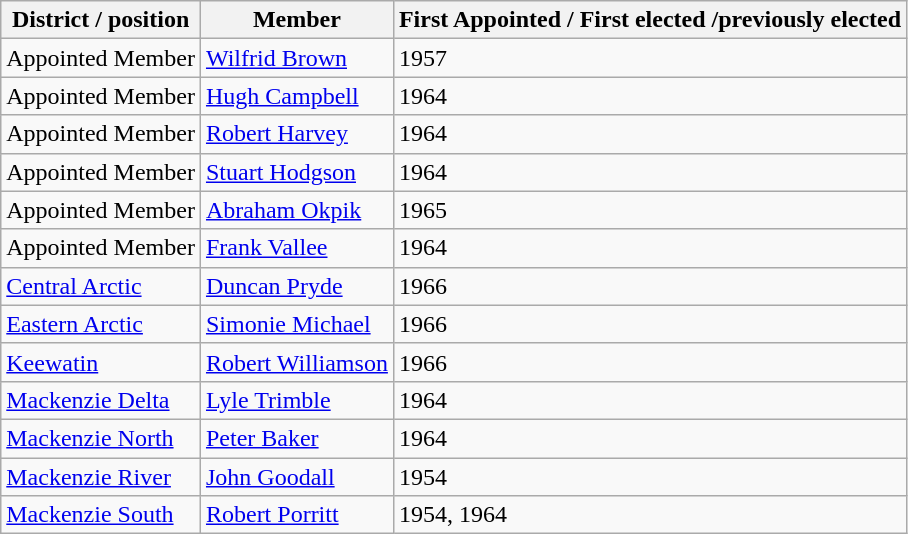<table class="wikitable sortable">
<tr>
<th>District / position</th>
<th>Member</th>
<th>First Appointed / First elected /previously elected</th>
</tr>
<tr>
<td>Appointed Member</td>
<td><a href='#'>Wilfrid Brown</a></td>
<td>1957</td>
</tr>
<tr>
<td>Appointed Member</td>
<td><a href='#'>Hugh Campbell</a></td>
<td>1964</td>
</tr>
<tr>
<td>Appointed Member</td>
<td><a href='#'>Robert Harvey</a></td>
<td>1964</td>
</tr>
<tr>
<td>Appointed Member</td>
<td><a href='#'>Stuart Hodgson</a></td>
<td>1964</td>
</tr>
<tr>
<td>Appointed Member</td>
<td><a href='#'>Abraham Okpik</a></td>
<td>1965</td>
</tr>
<tr>
<td>Appointed Member</td>
<td><a href='#'>Frank Vallee</a></td>
<td>1964</td>
</tr>
<tr>
<td><a href='#'>Central Arctic</a></td>
<td><a href='#'>Duncan Pryde</a></td>
<td>1966</td>
</tr>
<tr>
<td><a href='#'>Eastern Arctic</a></td>
<td><a href='#'>Simonie Michael</a></td>
<td>1966</td>
</tr>
<tr>
<td><a href='#'>Keewatin</a></td>
<td><a href='#'>Robert Williamson</a></td>
<td>1966</td>
</tr>
<tr>
<td><a href='#'>Mackenzie Delta</a></td>
<td><a href='#'>Lyle Trimble</a></td>
<td>1964</td>
</tr>
<tr>
<td><a href='#'>Mackenzie North</a></td>
<td><a href='#'>Peter Baker</a></td>
<td>1964</td>
</tr>
<tr>
<td><a href='#'>Mackenzie River</a></td>
<td><a href='#'>John Goodall</a></td>
<td>1954</td>
</tr>
<tr>
<td><a href='#'>Mackenzie South</a></td>
<td><a href='#'>Robert Porritt</a></td>
<td>1954, 1964</td>
</tr>
</table>
